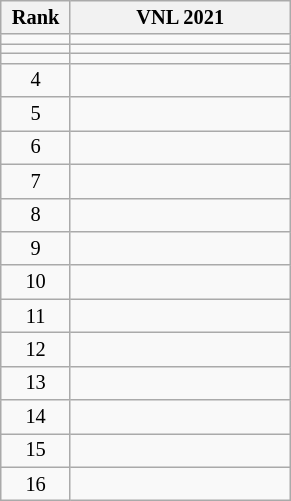<table class="wikitable sortable" style="font-size:85%; text-align:center;">
<tr>
<th width=40>Rank</th>
<th width=140>VNL 2021</th>
</tr>
<tr>
<td></td>
<td style="text-align:left"></td>
</tr>
<tr>
<td></td>
<td style="text-align:left"></td>
</tr>
<tr>
<td></td>
<td style="text-align:left"></td>
</tr>
<tr>
<td>4</td>
<td style="text-align:left"></td>
</tr>
<tr>
<td>5</td>
<td style="text-align:left"></td>
</tr>
<tr>
<td>6</td>
<td style="text-align:left"></td>
</tr>
<tr>
<td>7</td>
<td style="text-align:left"></td>
</tr>
<tr>
<td>8</td>
<td style="text-align:left;"></td>
</tr>
<tr>
<td>9</td>
<td style="text-align:left"></td>
</tr>
<tr>
<td>10</td>
<td style="text-align:left"></td>
</tr>
<tr>
<td>11</td>
<td style="text-align:left"></td>
</tr>
<tr>
<td>12</td>
<td style="text-align:left"></td>
</tr>
<tr>
<td>13</td>
<td style="text-align:left;"></td>
</tr>
<tr>
<td>14</td>
<td style="text-align:left"></td>
</tr>
<tr>
<td>15</td>
<td style="text-align:left"></td>
</tr>
<tr>
<td>16</td>
<td style="text-align:left;"></td>
</tr>
</table>
